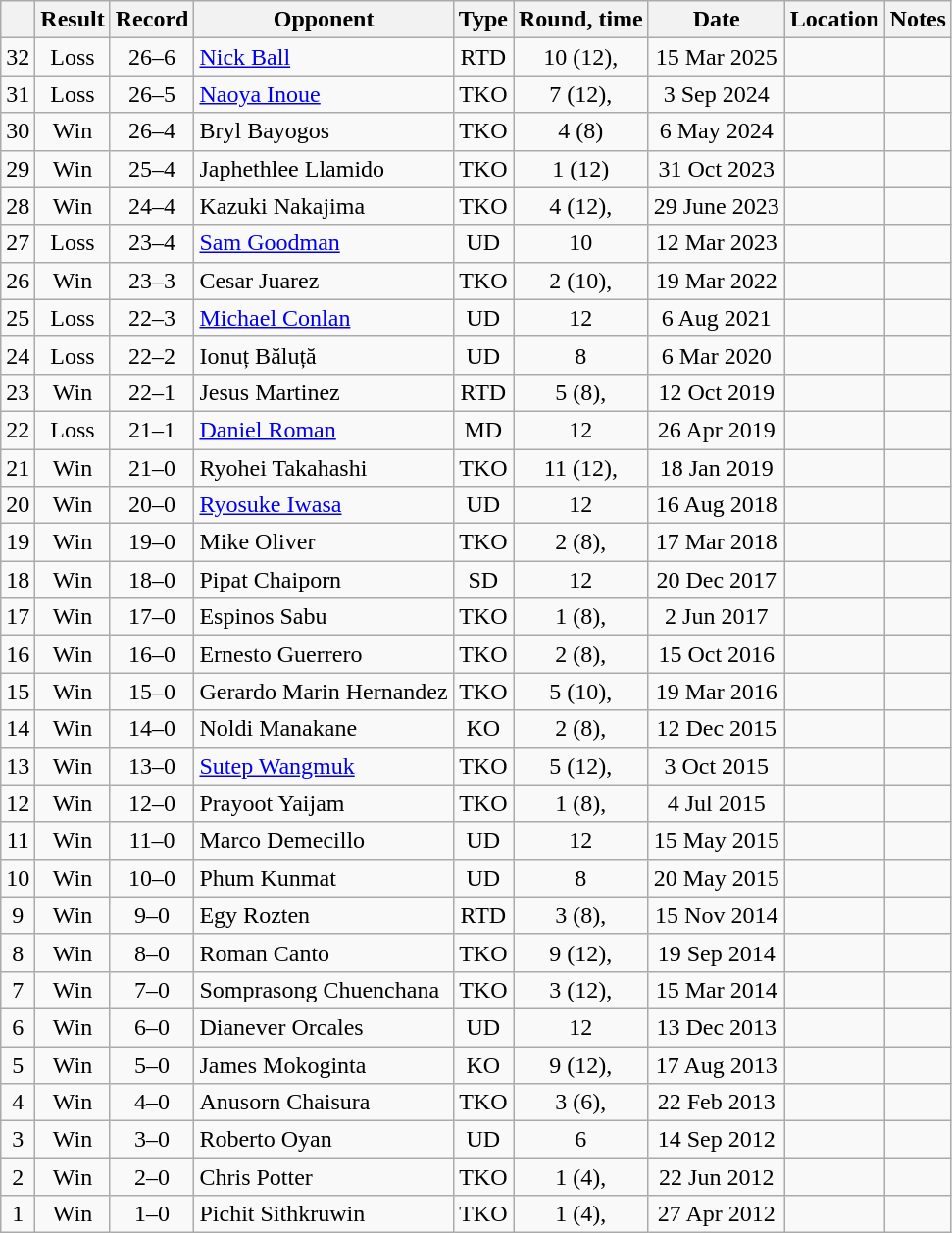<table class=wikitable style=text-align:center>
<tr>
<th></th>
<th>Result</th>
<th>Record</th>
<th>Opponent</th>
<th>Type</th>
<th>Round, time</th>
<th>Date</th>
<th>Location</th>
<th>Notes</th>
</tr>
<tr>
<td>32</td>
<td>Loss</td>
<td>26–6</td>
<td style="text-align:left;"><a href='#'>Nick Ball</a></td>
<td>RTD</td>
<td>10 (12), </td>
<td>15 Mar 2025</td>
<td style="text-align:left;"></td>
<td style="text-align:left;"></td>
</tr>
<tr>
<td>31</td>
<td>Loss</td>
<td>26–5</td>
<td style="text-align:left;"><a href='#'>Naoya Inoue</a></td>
<td>TKO</td>
<td>7 (12), </td>
<td>3 Sep 2024</td>
<td style="text-align:left;"></td>
<td style="text-align:left;"></td>
</tr>
<tr>
<td>30</td>
<td>Win</td>
<td>26–4</td>
<td align=left>Bryl Bayogos</td>
<td>TKO</td>
<td>4 (8) </td>
<td>6 May 2024</td>
<td align=left></td>
<td align=left></td>
</tr>
<tr>
<td>29</td>
<td>Win</td>
<td>25–4</td>
<td align=left>Japhethlee Llamido</td>
<td>TKO</td>
<td>1 (12) </td>
<td>31 Oct 2023</td>
<td align=left></td>
<td align=left></td>
</tr>
<tr>
<td>28</td>
<td>Win</td>
<td>24–4</td>
<td align=left>Kazuki Nakajima</td>
<td>TKO</td>
<td>4 (12), </td>
<td>29 June 2023</td>
<td align=left></td>
<td align=left></td>
</tr>
<tr>
<td>27</td>
<td>Loss</td>
<td>23–4</td>
<td align=left><a href='#'>Sam Goodman</a></td>
<td>UD</td>
<td>10</td>
<td>12 Mar 2023</td>
<td align=left></td>
<td align=left></td>
</tr>
<tr>
<td>26</td>
<td>Win</td>
<td>23–3</td>
<td align=left>Cesar Juarez</td>
<td>TKO</td>
<td>2 (10), </td>
<td>19 Mar 2022</td>
<td align=left></td>
<td align=left></td>
</tr>
<tr>
<td>25</td>
<td>Loss</td>
<td>22–3</td>
<td align=left><a href='#'>Michael Conlan</a></td>
<td>UD</td>
<td>12</td>
<td>6 Aug 2021</td>
<td align=left></td>
<td align=left></td>
</tr>
<tr>
<td>24</td>
<td>Loss</td>
<td>22–2</td>
<td align=left>Ionuț Băluță</td>
<td>UD</td>
<td>8</td>
<td>6 Mar 2020</td>
<td align=left></td>
<td align=left></td>
</tr>
<tr>
<td>23</td>
<td>Win</td>
<td>22–1</td>
<td align=left>Jesus Martinez</td>
<td>RTD</td>
<td>5 (8), </td>
<td>12 Oct 2019</td>
<td align=left></td>
<td align=left></td>
</tr>
<tr>
<td>22</td>
<td>Loss</td>
<td>21–1</td>
<td align=left><a href='#'>Daniel Roman</a></td>
<td>MD</td>
<td>12</td>
<td>26 Apr 2019</td>
<td align=left></td>
<td align=left></td>
</tr>
<tr>
<td>21</td>
<td>Win</td>
<td>21–0</td>
<td align=left>Ryohei Takahashi</td>
<td>TKO</td>
<td>11 (12), </td>
<td>18 Jan 2019</td>
<td align=left></td>
<td align=left></td>
</tr>
<tr>
<td>20</td>
<td>Win</td>
<td>20–0</td>
<td align=left><a href='#'>Ryosuke Iwasa</a></td>
<td>UD</td>
<td>12</td>
<td>16 Aug 2018</td>
<td align=left></td>
<td align=left></td>
</tr>
<tr>
<td>19</td>
<td>Win</td>
<td>19–0</td>
<td align=left>Mike Oliver</td>
<td>TKO</td>
<td>2 (8), </td>
<td>17 Mar 2018</td>
<td align=left></td>
<td align=left></td>
</tr>
<tr>
<td>18</td>
<td>Win</td>
<td>18–0</td>
<td align=left>Pipat Chaiporn</td>
<td>SD</td>
<td>12</td>
<td>20 Dec 2017</td>
<td align=left></td>
<td align=left></td>
</tr>
<tr>
<td>17</td>
<td>Win</td>
<td>17–0</td>
<td align=left>Espinos Sabu</td>
<td>TKO</td>
<td>1 (8), </td>
<td>2 Jun 2017</td>
<td align=left></td>
<td align=left></td>
</tr>
<tr>
<td>16</td>
<td>Win</td>
<td>16–0</td>
<td align=left>Ernesto Guerrero</td>
<td>TKO</td>
<td>2 (8), </td>
<td>15 Oct 2016</td>
<td align=left></td>
<td align=left></td>
</tr>
<tr>
<td>15</td>
<td>Win</td>
<td>15–0</td>
<td align=left>Gerardo Marin Hernandez</td>
<td>TKO</td>
<td>5 (10), </td>
<td>19 Mar 2016</td>
<td align=left></td>
<td align=left></td>
</tr>
<tr>
<td>14</td>
<td>Win</td>
<td>14–0</td>
<td align=left>Noldi Manakane</td>
<td>KO</td>
<td>2 (8), </td>
<td>12 Dec 2015</td>
<td align=left></td>
<td align=left></td>
</tr>
<tr>
<td>13</td>
<td>Win</td>
<td>13–0</td>
<td align=left><a href='#'>Sutep Wangmuk</a></td>
<td>TKO</td>
<td>5 (12), </td>
<td>3 Oct 2015</td>
<td align=left></td>
<td align=left></td>
</tr>
<tr>
<td>12</td>
<td>Win</td>
<td>12–0</td>
<td align=left>Prayoot Yaijam</td>
<td>TKO</td>
<td>1 (8), </td>
<td>4 Jul 2015</td>
<td align=left></td>
<td align=left></td>
</tr>
<tr>
<td>11</td>
<td>Win</td>
<td>11–0</td>
<td align=left>Marco Demecillo</td>
<td>UD</td>
<td>12</td>
<td>15 May 2015</td>
<td align=left></td>
<td align=left></td>
</tr>
<tr>
<td>10</td>
<td>Win</td>
<td>10–0</td>
<td align=left>Phum Kunmat</td>
<td>UD</td>
<td>8</td>
<td>20 May 2015</td>
<td align=left></td>
<td align=left></td>
</tr>
<tr>
<td>9</td>
<td>Win</td>
<td>9–0</td>
<td align=left>Egy Rozten</td>
<td>RTD</td>
<td>3 (8), </td>
<td>15 Nov 2014</td>
<td align=left></td>
<td align=left></td>
</tr>
<tr>
<td>8</td>
<td>Win</td>
<td>8–0</td>
<td align=left>Roman Canto</td>
<td>TKO</td>
<td>9 (12), </td>
<td>19 Sep 2014</td>
<td align=left></td>
<td align=left></td>
</tr>
<tr>
<td>7</td>
<td>Win</td>
<td>7–0</td>
<td align=left>Somprasong Chuenchana</td>
<td>TKO</td>
<td>3 (12), </td>
<td>15 Mar 2014</td>
<td align=left></td>
<td align=left></td>
</tr>
<tr>
<td>6</td>
<td>Win</td>
<td>6–0</td>
<td align=left>Dianever Orcales</td>
<td>UD</td>
<td>12</td>
<td>13 Dec 2013</td>
<td align=left></td>
<td align=left></td>
</tr>
<tr>
<td>5</td>
<td>Win</td>
<td>5–0</td>
<td align=left>James Mokoginta</td>
<td>KO</td>
<td>9 (12), </td>
<td>17 Aug 2013</td>
<td align=left></td>
<td align=left></td>
</tr>
<tr>
<td>4</td>
<td>Win</td>
<td>4–0</td>
<td align=left>Anusorn Chaisura</td>
<td>TKO</td>
<td>3 (6), </td>
<td>22 Feb 2013</td>
<td align=left></td>
<td align=left></td>
</tr>
<tr>
<td>3</td>
<td>Win</td>
<td>3–0</td>
<td align=left>Roberto Oyan</td>
<td>UD</td>
<td>6</td>
<td>14 Sep 2012</td>
<td align=left></td>
<td align=left></td>
</tr>
<tr>
<td>2</td>
<td>Win</td>
<td>2–0</td>
<td align=left>Chris Potter</td>
<td>TKO</td>
<td>1 (4), </td>
<td>22 Jun 2012</td>
<td align=left></td>
<td align=left></td>
</tr>
<tr>
<td>1</td>
<td>Win</td>
<td>1–0</td>
<td align=left>Pichit Sithkruwin</td>
<td>TKO</td>
<td>1 (4), </td>
<td>27 Apr 2012</td>
<td align=left></td>
<td align=left></td>
</tr>
</table>
